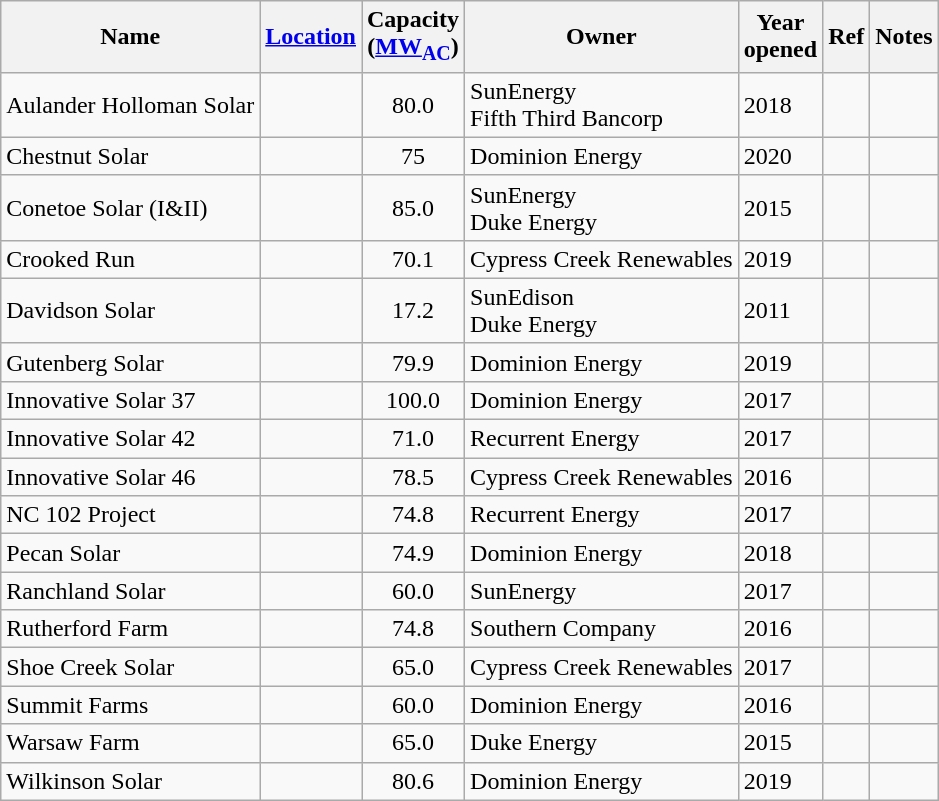<table class="wikitable sortable">
<tr>
<th>Name</th>
<th><a href='#'>Location</a></th>
<th>Capacity<br>(<a href='#'>MW<sub>AC</sub></a>)</th>
<th>Owner</th>
<th>Year<br>opened</th>
<th>Ref</th>
<th>Notes</th>
</tr>
<tr>
<td>Aulander Holloman Solar</td>
<td></td>
<td align=center>80.0</td>
<td>SunEnergy<br>Fifth Third Bancorp</td>
<td>2018</td>
<td></td>
<td></td>
</tr>
<tr>
<td>Chestnut Solar</td>
<td></td>
<td align=center>75</td>
<td>Dominion Energy</td>
<td>2020</td>
<td></td>
<td></td>
</tr>
<tr>
<td>Conetoe Solar (I&II)</td>
<td></td>
<td align=center>85.0</td>
<td>SunEnergy<br>Duke Energy</td>
<td>2015</td>
<td></td>
<td></td>
</tr>
<tr>
<td>Crooked Run</td>
<td></td>
<td align=center>70.1</td>
<td>Cypress Creek Renewables</td>
<td>2019</td>
<td></td>
<td></td>
</tr>
<tr>
<td>Davidson Solar</td>
<td></td>
<td align=center>17.2</td>
<td>SunEdison<br>Duke Energy</td>
<td>2011</td>
<td></td>
<td></td>
</tr>
<tr>
<td>Gutenberg Solar</td>
<td></td>
<td align=center>79.9</td>
<td>Dominion Energy</td>
<td>2019</td>
<td></td>
<td></td>
</tr>
<tr>
<td>Innovative Solar 37</td>
<td></td>
<td align=center>100.0</td>
<td>Dominion Energy</td>
<td>2017</td>
<td></td>
<td></td>
</tr>
<tr>
<td>Innovative Solar 42</td>
<td></td>
<td align=center>71.0</td>
<td>Recurrent Energy</td>
<td>2017</td>
<td></td>
<td></td>
</tr>
<tr>
<td>Innovative Solar 46</td>
<td></td>
<td align=center>78.5</td>
<td>Cypress Creek Renewables</td>
<td>2016</td>
<td></td>
<td></td>
</tr>
<tr>
<td>NC 102 Project</td>
<td></td>
<td align=center>74.8</td>
<td>Recurrent Energy</td>
<td>2017</td>
<td></td>
<td></td>
</tr>
<tr>
<td>Pecan Solar</td>
<td></td>
<td align=center>74.9</td>
<td>Dominion Energy</td>
<td>2018</td>
<td></td>
<td></td>
</tr>
<tr>
<td>Ranchland Solar</td>
<td></td>
<td align=center>60.0</td>
<td>SunEnergy</td>
<td>2017</td>
<td></td>
<td></td>
</tr>
<tr>
<td>Rutherford Farm</td>
<td></td>
<td align=center>74.8</td>
<td>Southern Company</td>
<td>2016</td>
<td></td>
<td></td>
</tr>
<tr>
<td>Shoe Creek Solar</td>
<td></td>
<td align=center>65.0</td>
<td>Cypress Creek Renewables</td>
<td>2017</td>
<td></td>
<td></td>
</tr>
<tr>
<td>Summit Farms</td>
<td></td>
<td align=center>60.0</td>
<td>Dominion Energy</td>
<td>2016</td>
<td></td>
<td></td>
</tr>
<tr>
<td>Warsaw Farm</td>
<td></td>
<td align=center>65.0</td>
<td>Duke Energy</td>
<td>2015</td>
<td></td>
<td></td>
</tr>
<tr>
<td>Wilkinson Solar</td>
<td></td>
<td align=center>80.6</td>
<td>Dominion Energy</td>
<td>2019</td>
<td></td>
<td></td>
</tr>
</table>
